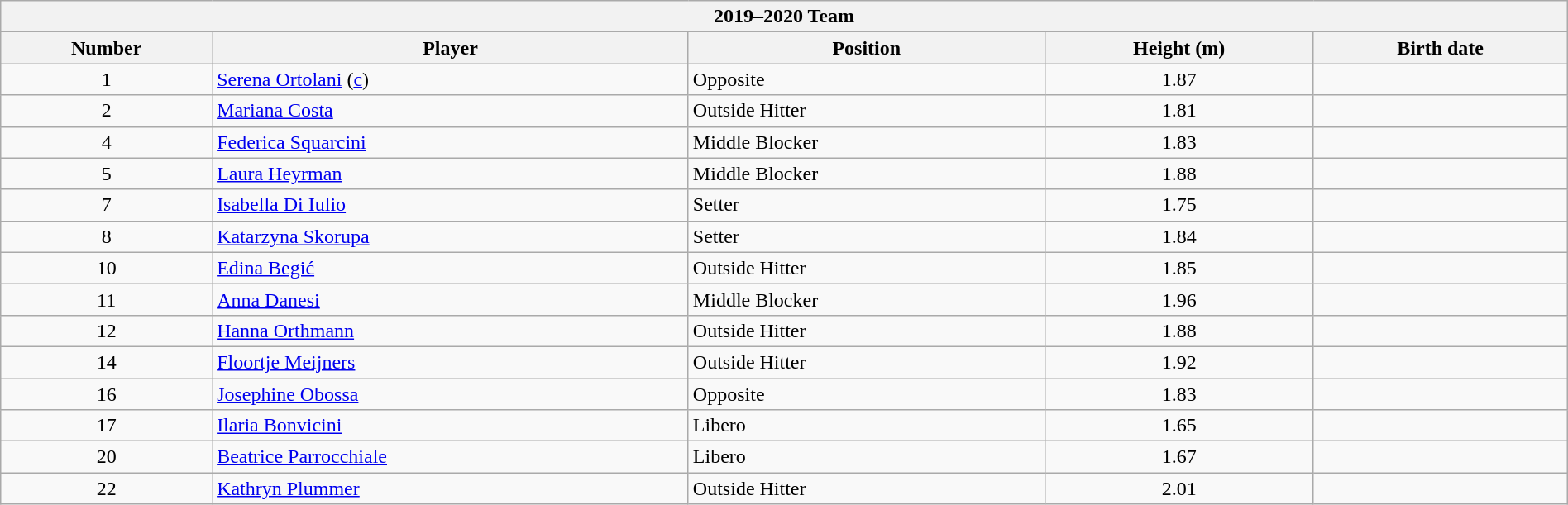<table class="wikitable collapsible collapsed" style="width:100%;">
<tr>
<th colspan=6><strong>2019–2020 Team</strong></th>
</tr>
<tr>
<th>Number</th>
<th>Player</th>
<th>Position</th>
<th>Height (m)</th>
<th>Birth date</th>
</tr>
<tr>
<td align=center>1</td>
<td> <a href='#'>Serena Ortolani</a> (<a href='#'>c</a>)</td>
<td>Opposite</td>
<td align=center>1.87</td>
<td></td>
</tr>
<tr>
<td align=center>2</td>
<td> <a href='#'>Mariana Costa</a></td>
<td>Outside Hitter</td>
<td align=center>1.81</td>
<td></td>
</tr>
<tr>
<td align=center>4</td>
<td> <a href='#'>Federica Squarcini</a></td>
<td>Middle Blocker</td>
<td align=center>1.83</td>
<td></td>
</tr>
<tr>
<td align=center>5</td>
<td> <a href='#'>Laura Heyrman</a></td>
<td>Middle Blocker</td>
<td align=center>1.88</td>
<td></td>
</tr>
<tr>
<td align=center>7</td>
<td> <a href='#'>Isabella Di Iulio</a></td>
<td>Setter</td>
<td align=center>1.75</td>
<td></td>
</tr>
<tr>
<td align=center>8</td>
<td> <a href='#'>Katarzyna Skorupa</a></td>
<td>Setter</td>
<td align=center>1.84</td>
<td></td>
</tr>
<tr>
<td align=center>10</td>
<td> <a href='#'>Edina Begić</a></td>
<td>Outside Hitter</td>
<td align=center>1.85</td>
<td></td>
</tr>
<tr>
<td align=center>11</td>
<td> <a href='#'>Anna Danesi</a></td>
<td>Middle Blocker</td>
<td align=center>1.96</td>
<td></td>
</tr>
<tr>
<td align=center>12</td>
<td> <a href='#'>Hanna Orthmann</a></td>
<td>Outside Hitter</td>
<td align=center>1.88</td>
<td></td>
</tr>
<tr>
<td align=center>14</td>
<td> <a href='#'>Floortje Meijners</a></td>
<td>Outside Hitter</td>
<td align=center>1.92</td>
<td></td>
</tr>
<tr>
<td align=center>16</td>
<td> <a href='#'>Josephine Obossa</a></td>
<td>Opposite</td>
<td align=center>1.83</td>
<td></td>
</tr>
<tr>
<td align=center>17</td>
<td> <a href='#'>Ilaria Bonvicini</a></td>
<td>Libero</td>
<td align=center>1.65</td>
<td></td>
</tr>
<tr>
<td align=center>20</td>
<td> <a href='#'>Beatrice Parrocchiale</a></td>
<td>Libero</td>
<td align=center>1.67</td>
<td></td>
</tr>
<tr>
<td align=center>22</td>
<td> <a href='#'>Kathryn Plummer</a></td>
<td>Outside Hitter</td>
<td align=center>2.01</td>
<td></td>
</tr>
</table>
